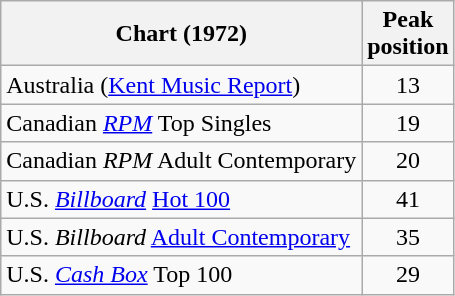<table class="wikitable sortable">
<tr>
<th align="left">Chart (1972)</th>
<th align="left">Peak<br>position</th>
</tr>
<tr>
<td align="left">Australia (<a href='#'>Kent Music Report</a>)</td>
<td style="text-align:center;">13</td>
</tr>
<tr>
<td align="left">Canadian <em><a href='#'>RPM</a></em> Top Singles</td>
<td style="text-align:center;">19</td>
</tr>
<tr>
<td align="left">Canadian <em>RPM</em> Adult Contemporary</td>
<td style="text-align:center;">20</td>
</tr>
<tr>
<td>U.S. <em><a href='#'>Billboard</a></em> <a href='#'>Hot 100</a></td>
<td style="text-align:center;">41</td>
</tr>
<tr>
<td>U.S. <em>Billboard</em> <a href='#'>Adult Contemporary</a></td>
<td style="text-align:center;">35</td>
</tr>
<tr>
<td>U.S. <a href='#'><em>Cash Box</em></a> Top 100</td>
<td style="text-align:center;">29</td>
</tr>
</table>
